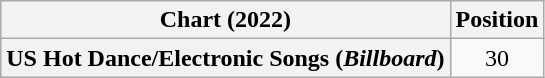<table class="wikitable plainrowheaders" style="text-align:center">
<tr>
<th scope="col">Chart (2022)</th>
<th scope="col">Position</th>
</tr>
<tr>
<th scope="row">US Hot Dance/Electronic Songs (<em>Billboard</em>)</th>
<td>30</td>
</tr>
</table>
